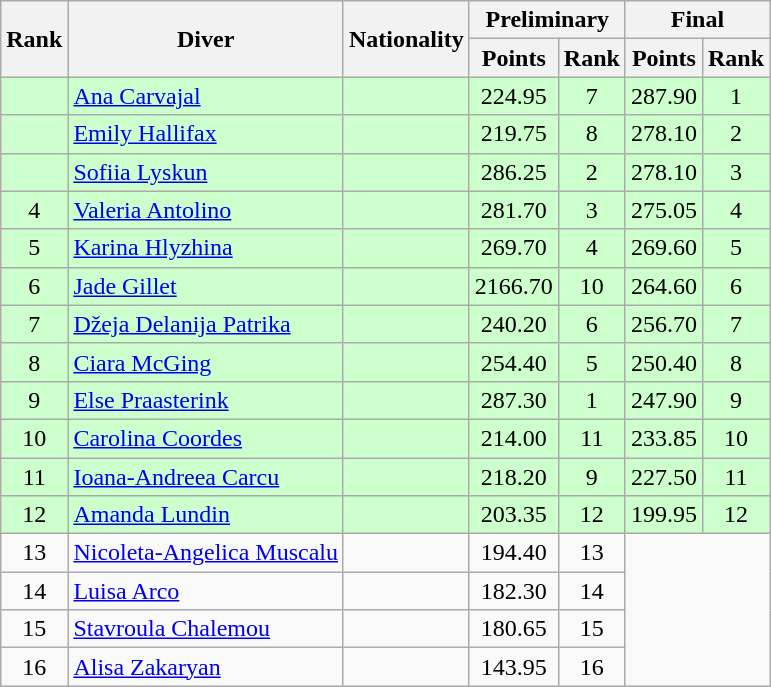<table class="wikitable sortable" style="text-align:center">
<tr>
<th rowspan=2>Rank</th>
<th rowspan=2>Diver</th>
<th rowspan=2>Nationality</th>
<th colspan=2>Preliminary</th>
<th colspan=2>Final</th>
</tr>
<tr>
<th>Points</th>
<th>Rank</th>
<th>Points</th>
<th>Rank</th>
</tr>
<tr bgcolor=ccffcc>
<td></td>
<td align=left><a href='#'>Ana Carvajal</a></td>
<td align=left></td>
<td>224.95</td>
<td>7</td>
<td>287.90</td>
<td>1</td>
</tr>
<tr bgcolor=ccffcc>
<td></td>
<td align=left><a href='#'>Emily Hallifax</a></td>
<td align=left></td>
<td>219.75</td>
<td>8</td>
<td>278.10</td>
<td>2</td>
</tr>
<tr bgcolor=ccffcc>
<td></td>
<td align=left><a href='#'>Sofiia Lyskun</a></td>
<td align=left></td>
<td>286.25</td>
<td>2</td>
<td>278.10</td>
<td>3</td>
</tr>
<tr bgcolor=ccffcc>
<td>4</td>
<td align=left><a href='#'>Valeria Antolino</a></td>
<td align=left></td>
<td>281.70</td>
<td>3</td>
<td>275.05</td>
<td>4</td>
</tr>
<tr bgcolor=ccffcc>
<td>5</td>
<td align=left><a href='#'>Karina Hlyzhina</a></td>
<td align=left></td>
<td>269.70</td>
<td>4</td>
<td>269.60</td>
<td>5</td>
</tr>
<tr bgcolor=ccffcc>
<td>6</td>
<td align=left><a href='#'>Jade Gillet</a></td>
<td align=left></td>
<td>2166.70</td>
<td>10</td>
<td>264.60</td>
<td>6</td>
</tr>
<tr bgcolor=ccffcc>
<td>7</td>
<td align=left><a href='#'>Džeja Delanija Patrika</a></td>
<td align=left></td>
<td>240.20</td>
<td>6</td>
<td>256.70</td>
<td>7</td>
</tr>
<tr bgcolor=ccffcc>
<td>8</td>
<td align=left><a href='#'>Ciara McGing</a></td>
<td align=left></td>
<td>254.40</td>
<td>5</td>
<td>250.40</td>
<td>8</td>
</tr>
<tr bgcolor=ccffcc>
<td>9</td>
<td align=left><a href='#'>Else Praasterink</a></td>
<td align=left></td>
<td>287.30</td>
<td>1</td>
<td>247.90</td>
<td>9</td>
</tr>
<tr bgcolor=ccffcc>
<td>10</td>
<td align=left><a href='#'>Carolina Coordes</a></td>
<td align=left></td>
<td>214.00</td>
<td>11</td>
<td>233.85</td>
<td>10</td>
</tr>
<tr bgcolor=ccffcc>
<td>11</td>
<td align=left><a href='#'>Ioana-Andreea Carcu</a></td>
<td align=left></td>
<td>218.20</td>
<td>9</td>
<td>227.50</td>
<td>11</td>
</tr>
<tr bgcolor=ccffcc>
<td>12</td>
<td align=left><a href='#'>Amanda Lundin</a></td>
<td align=left></td>
<td>203.35</td>
<td>12</td>
<td>199.95</td>
<td>12</td>
</tr>
<tr>
<td>13</td>
<td align=left><a href='#'>Nicoleta-Angelica Muscalu</a></td>
<td align=left></td>
<td>194.40</td>
<td>13</td>
<td colspan=2 rowspan=4></td>
</tr>
<tr>
<td>14</td>
<td align=left><a href='#'>Luisa Arco</a></td>
<td align=left></td>
<td>182.30</td>
<td>14</td>
</tr>
<tr>
<td>15</td>
<td align=left><a href='#'>Stavroula Chalemou</a></td>
<td align=left></td>
<td>180.65</td>
<td>15</td>
</tr>
<tr>
<td>16</td>
<td align=left><a href='#'>Alisa Zakaryan</a></td>
<td align=left></td>
<td>143.95</td>
<td>16</td>
</tr>
</table>
